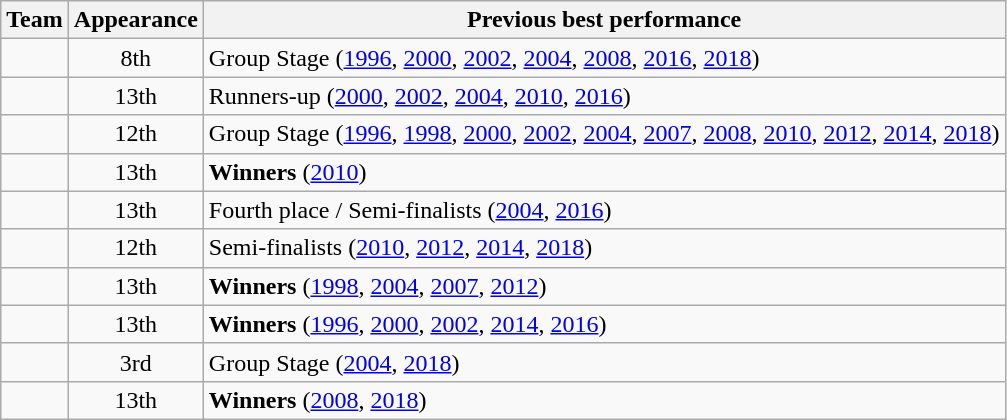<table class="wikitable sortable">
<tr>
<th>Team</th>
<th data-sort-type="number">Appearance</th>
<th>Previous best performance</th>
</tr>
<tr>
<td></td>
<td style="text-align:center">8th</td>
<td>Group Stage (<a href='#'>1996</a>, <a href='#'>2000</a>, <a href='#'>2002</a>, <a href='#'>2004</a>, <a href='#'>2008</a>, <a href='#'>2016</a>, <a href='#'>2018</a>)</td>
</tr>
<tr>
<td></td>
<td style="text-align:center">13th</td>
<td>Runners-up (<a href='#'>2000</a>, <a href='#'>2002</a>, <a href='#'>2004</a>, <a href='#'>2010</a>, <a href='#'>2016</a>)</td>
</tr>
<tr>
<td></td>
<td style="text-align:center">12th</td>
<td>Group Stage (<a href='#'>1996</a>, <a href='#'>1998</a>, <a href='#'>2000</a>, <a href='#'>2002</a>, <a href='#'>2004</a>, <a href='#'>2007</a>, <a href='#'>2008</a>, <a href='#'>2010</a>, <a href='#'>2012</a>, <a href='#'>2014</a>, <a href='#'>2018</a>)</td>
</tr>
<tr>
<td></td>
<td style="text-align:center">13th</td>
<td><strong>Winners</strong> (<a href='#'>2010</a>)</td>
</tr>
<tr>
<td></td>
<td style="text-align:center">13th</td>
<td>Fourth place / Semi-finalists (<a href='#'>2004</a>, <a href='#'>2016</a>)</td>
</tr>
<tr>
<td></td>
<td style="text-align:center">12th</td>
<td>Semi-finalists (<a href='#'>2010</a>, <a href='#'>2012</a>, <a href='#'>2014</a>, <a href='#'>2018</a>)</td>
</tr>
<tr>
<td></td>
<td style="text-align:center">13th</td>
<td><strong>Winners</strong> (<a href='#'>1998</a>, <a href='#'>2004</a>, <a href='#'>2007</a>, <a href='#'>2012</a>)</td>
</tr>
<tr>
<td></td>
<td style="text-align:center">13th</td>
<td><strong>Winners</strong> (<a href='#'>1996</a>, <a href='#'>2000</a>, <a href='#'>2002</a>, <a href='#'>2014</a>, <a href='#'>2016</a>)</td>
</tr>
<tr>
<td></td>
<td style="text-align:center">3rd</td>
<td>Group Stage (<a href='#'>2004</a>, <a href='#'>2018</a>)</td>
</tr>
<tr>
<td></td>
<td style="text-align:center">13th</td>
<td><strong>Winners</strong> (<a href='#'>2008</a>, <a href='#'>2018</a>)</td>
</tr>
</table>
